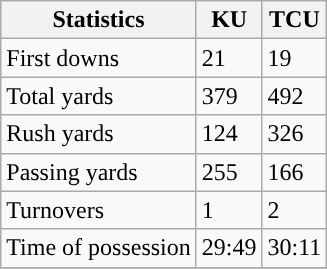<table class="wikitable" style="float: left;">
<tr>
<th>Statistics</th>
<th>KU</th>
<th>TCU</th>
</tr>
<tr>
<td>First downs</td>
<td>21</td>
<td>19</td>
</tr>
<tr>
<td>Total yards</td>
<td>379</td>
<td>492</td>
</tr>
<tr>
<td>Rush yards</td>
<td>124</td>
<td>326</td>
</tr>
<tr>
<td>Passing yards</td>
<td>255</td>
<td>166</td>
</tr>
<tr>
<td>Turnovers</td>
<td>1</td>
<td>2</td>
</tr>
<tr>
<td>Time of possession</td>
<td>29:49</td>
<td>30:11</td>
</tr>
<tr>
</tr>
</table>
